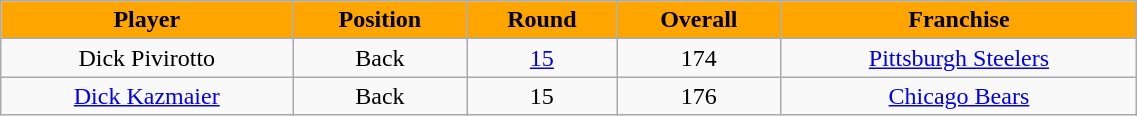<table class="wikitable" style="width:60%;">
<tr style="text-align:center; background:orange; color:black;">
<td><strong>Player</strong></td>
<td><strong>Position</strong></td>
<td><strong>Round</strong></td>
<td><strong>Overall</strong></td>
<td><strong>Franchise</strong></td>
</tr>
<tr style="text-align:center;" bgcolor="">
<td>Dick Pivirotto</td>
<td>Back</td>
<td><a href='#'>15</a></td>
<td>174</td>
<td><a href='#'>Pittsburgh Steelers</a></td>
</tr>
<tr style="text-align:center;" bgcolor="">
<td><a href='#'>Dick Kazmaier</a></td>
<td>Back</td>
<td>15</td>
<td>176</td>
<td><a href='#'>Chicago Bears</a></td>
</tr>
</table>
